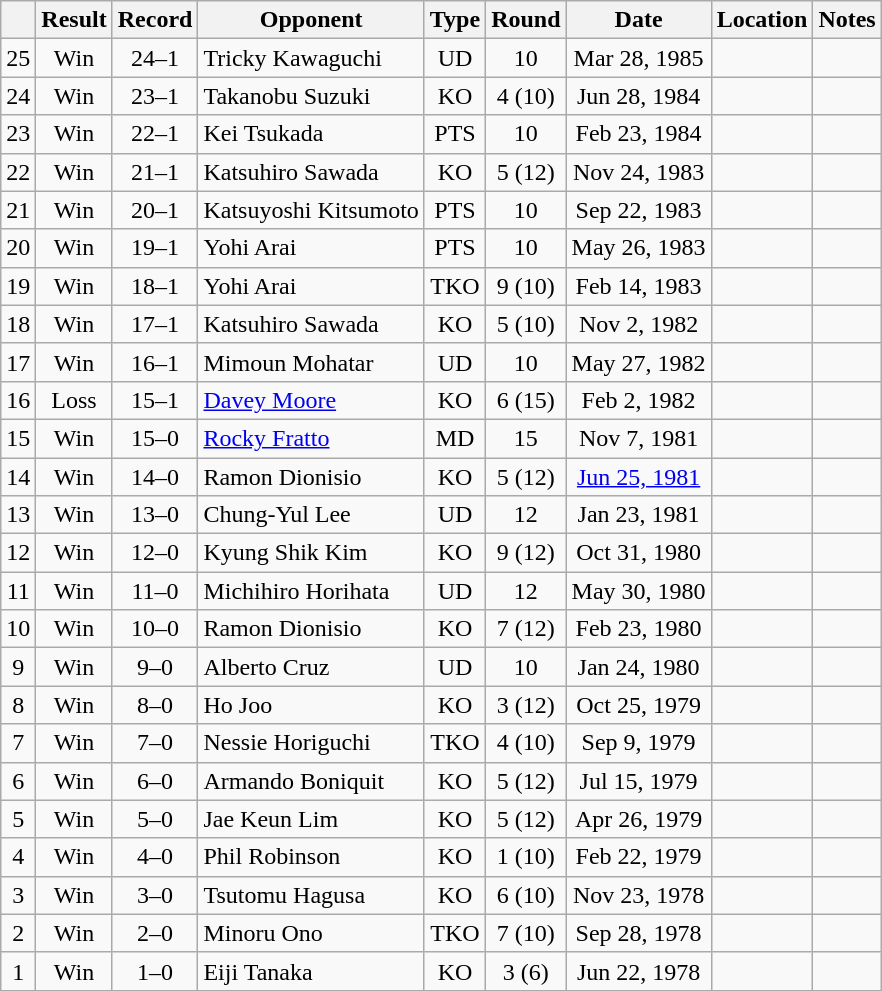<table class="wikitable" style="text-align:center">
<tr>
<th></th>
<th>Result</th>
<th>Record</th>
<th>Opponent</th>
<th>Type</th>
<th>Round</th>
<th>Date</th>
<th>Location</th>
<th>Notes</th>
</tr>
<tr>
<td>25</td>
<td>Win</td>
<td>24–1</td>
<td style="text-align:left;">Tricky Kawaguchi</td>
<td>UD</td>
<td>10</td>
<td>Mar 28, 1985</td>
<td style="text-align:left;"></td>
<td></td>
</tr>
<tr>
<td>24</td>
<td>Win</td>
<td>23–1</td>
<td style="text-align:left;">Takanobu Suzuki</td>
<td>KO</td>
<td>4 (10)</td>
<td>Jun 28, 1984</td>
<td style="text-align:left;"></td>
<td style="text-align:left;"></td>
</tr>
<tr>
<td>23</td>
<td>Win</td>
<td>22–1</td>
<td style="text-align:left;">Kei Tsukada</td>
<td>PTS</td>
<td>10</td>
<td>Feb 23, 1984</td>
<td style="text-align:left;"></td>
<td style="text-align:left;"></td>
</tr>
<tr>
<td>22</td>
<td>Win</td>
<td>21–1</td>
<td style="text-align:left;">Katsuhiro Sawada</td>
<td>KO</td>
<td>5 (12)</td>
<td>Nov 24, 1983</td>
<td style="text-align:left;"></td>
<td style="text-align:left;"></td>
</tr>
<tr>
<td>21</td>
<td>Win</td>
<td>20–1</td>
<td style="text-align:left;">Katsuyoshi Kitsumoto</td>
<td>PTS</td>
<td>10</td>
<td>Sep 22, 1983</td>
<td style="text-align:left;"></td>
<td style="text-align:left;"></td>
</tr>
<tr>
<td>20</td>
<td>Win</td>
<td>19–1</td>
<td style="text-align:left;">Yohi Arai</td>
<td>PTS</td>
<td>10</td>
<td>May 26, 1983</td>
<td style="text-align:left;"></td>
<td style="text-align:left;"></td>
</tr>
<tr>
<td>19</td>
<td>Win</td>
<td>18–1</td>
<td style="text-align:left;">Yohi Arai</td>
<td>TKO</td>
<td>9 (10)</td>
<td>Feb 14, 1983</td>
<td style="text-align:left;"></td>
<td style="text-align:left;"></td>
</tr>
<tr>
<td>18</td>
<td>Win</td>
<td>17–1</td>
<td style="text-align:left;">Katsuhiro Sawada</td>
<td>KO</td>
<td>5 (10)</td>
<td>Nov 2, 1982</td>
<td style="text-align:left;"></td>
<td style="text-align:left;"></td>
</tr>
<tr>
<td>17</td>
<td>Win</td>
<td>16–1</td>
<td style="text-align:left;">Mimoun Mohatar</td>
<td>UD</td>
<td>10</td>
<td>May 27, 1982</td>
<td style="text-align:left;"></td>
<td></td>
</tr>
<tr>
<td>16</td>
<td>Loss</td>
<td>15–1</td>
<td style="text-align:left;"><a href='#'>Davey Moore</a></td>
<td>KO</td>
<td>6 (15)</td>
<td>Feb 2, 1982</td>
<td style="text-align:left;"></td>
<td style="text-align:left;"></td>
</tr>
<tr>
<td>15</td>
<td>Win</td>
<td>15–0</td>
<td style="text-align:left;"><a href='#'>Rocky Fratto</a></td>
<td>MD</td>
<td>15</td>
<td>Nov 7, 1981</td>
<td style="text-align:left;"></td>
<td style="text-align:left;"></td>
</tr>
<tr>
<td>14</td>
<td>Win</td>
<td>14–0</td>
<td style="text-align:left;">Ramon Dionisio</td>
<td>KO</td>
<td>5 (12)</td>
<td><a href='#'>Jun 25, 1981</a></td>
<td style="text-align:left;"></td>
<td></td>
</tr>
<tr>
<td>13</td>
<td>Win</td>
<td>13–0</td>
<td style="text-align:left;">Chung-Yul Lee</td>
<td>UD</td>
<td>12</td>
<td>Jan 23, 1981</td>
<td style="text-align:left;"></td>
<td style="text-align:left;"></td>
</tr>
<tr>
<td>12</td>
<td>Win</td>
<td>12–0</td>
<td style="text-align:left;">Kyung Shik Kim</td>
<td>KO</td>
<td>9 (12)</td>
<td>Oct 31, 1980</td>
<td style="text-align:left;"></td>
<td style="text-align:left;"></td>
</tr>
<tr>
<td>11</td>
<td>Win</td>
<td>11–0</td>
<td style="text-align:left;">Michihiro Horihata</td>
<td>UD</td>
<td>12</td>
<td>May 30, 1980</td>
<td style="text-align:left;"></td>
<td style="text-align:left;"></td>
</tr>
<tr>
<td>10</td>
<td>Win</td>
<td>10–0</td>
<td style="text-align:left;">Ramon Dionisio</td>
<td>KO</td>
<td>7 (12)</td>
<td>Feb 23, 1980</td>
<td style="text-align:left;"></td>
<td style="text-align:left;"></td>
</tr>
<tr>
<td>9</td>
<td>Win</td>
<td>9–0</td>
<td style="text-align:left;">Alberto Cruz</td>
<td>UD</td>
<td>10</td>
<td>Jan 24, 1980</td>
<td style="text-align:left;"></td>
<td></td>
</tr>
<tr>
<td>8</td>
<td>Win</td>
<td>8–0</td>
<td style="text-align:left;">Ho Joo</td>
<td>KO</td>
<td>3 (12)</td>
<td>Oct 25, 1979</td>
<td style="text-align:left;"></td>
<td style="text-align:left;"></td>
</tr>
<tr>
<td>7</td>
<td>Win</td>
<td>7–0</td>
<td style="text-align:left;">Nessie Horiguchi</td>
<td>TKO</td>
<td>4 (10)</td>
<td>Sep 9, 1979</td>
<td style="text-align:left;"></td>
<td></td>
</tr>
<tr>
<td>6</td>
<td>Win</td>
<td>6–0</td>
<td style="text-align:left;">Armando Boniquit</td>
<td>KO</td>
<td>5 (12)</td>
<td>Jul 15, 1979</td>
<td style="text-align:left;"></td>
<td style="text-align:left;"></td>
</tr>
<tr>
<td>5</td>
<td>Win</td>
<td>5–0</td>
<td style="text-align:left;">Jae Keun Lim</td>
<td>KO</td>
<td>5 (12)</td>
<td>Apr 26, 1979</td>
<td style="text-align:left;"></td>
<td style="text-align:left;"></td>
</tr>
<tr>
<td>4</td>
<td>Win</td>
<td>4–0</td>
<td style="text-align:left;">Phil Robinson</td>
<td>KO</td>
<td>1 (10)</td>
<td>Feb 22, 1979</td>
<td style="text-align:left;"></td>
<td></td>
</tr>
<tr>
<td>3</td>
<td>Win</td>
<td>3–0</td>
<td style="text-align:left;">Tsutomu Hagusa</td>
<td>KO</td>
<td>6 (10)</td>
<td>Nov 23, 1978</td>
<td style="text-align:left;"></td>
<td></td>
</tr>
<tr>
<td>2</td>
<td>Win</td>
<td>2–0</td>
<td style="text-align:left;">Minoru Ono</td>
<td>TKO</td>
<td>7 (10)</td>
<td>Sep 28, 1978</td>
<td style="text-align:left;"></td>
<td></td>
</tr>
<tr>
<td>1</td>
<td>Win</td>
<td>1–0</td>
<td style="text-align:left;">Eiji Tanaka</td>
<td>KO</td>
<td>3 (6)</td>
<td>Jun 22, 1978</td>
<td style="text-align:left;"></td>
<td></td>
</tr>
<tr>
</tr>
</table>
